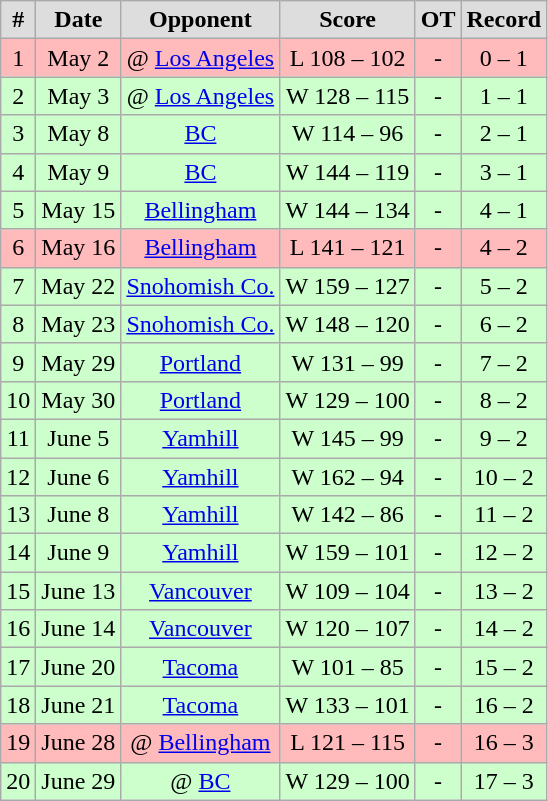<table class="wikitable">
<tr align="center"  bgcolor="#dddddd">
<td><strong>#</strong></td>
<td><strong>Date</strong></td>
<td><strong>Opponent</strong></td>
<td><strong>Score</strong></td>
<td><strong>OT</strong></td>
<td><strong>Record</strong></td>
</tr>
<tr align="center" bgcolor="ffbbbb">
<td>1</td>
<td>May 2</td>
<td>@ <a href='#'>Los Angeles</a></td>
<td>L 108 – 102</td>
<td>-</td>
<td>0 – 1</td>
</tr>
<tr align="center" bgcolor="ccffcc">
<td>2</td>
<td>May 3</td>
<td>@ <a href='#'>Los Angeles</a></td>
<td>W 128 – 115</td>
<td>-</td>
<td>1 – 1</td>
</tr>
<tr align="center" bgcolor="ccffcc">
<td>3</td>
<td>May 8</td>
<td><a href='#'>BC</a></td>
<td>W 114 – 96</td>
<td>-</td>
<td>2 – 1</td>
</tr>
<tr align="center" bgcolor="ccffcc">
<td>4</td>
<td>May 9</td>
<td><a href='#'>BC</a></td>
<td>W 144 – 119</td>
<td>-</td>
<td>3 – 1</td>
</tr>
<tr align="center" bgcolor="ccffcc">
<td>5</td>
<td>May 15</td>
<td><a href='#'>Bellingham</a></td>
<td>W 144 – 134</td>
<td>-</td>
<td>4 – 1</td>
</tr>
<tr align="center" bgcolor="ffbbbb">
<td>6</td>
<td>May 16</td>
<td><a href='#'>Bellingham</a></td>
<td>L 141 – 121</td>
<td>-</td>
<td>4 – 2</td>
</tr>
<tr align="center" bgcolor="ccffcc">
<td>7</td>
<td>May 22</td>
<td><a href='#'>Snohomish Co.</a></td>
<td>W 159 – 127</td>
<td>-</td>
<td>5 – 2</td>
</tr>
<tr align="center" bgcolor="ccffcc">
<td>8</td>
<td>May 23</td>
<td><a href='#'>Snohomish Co.</a></td>
<td>W 148 – 120</td>
<td>-</td>
<td>6 – 2</td>
</tr>
<tr align="center" bgcolor="ccffcc">
<td>9</td>
<td>May 29</td>
<td><a href='#'>Portland</a></td>
<td>W 131 – 99</td>
<td>-</td>
<td>7 – 2</td>
</tr>
<tr align="center" bgcolor="ccffcc">
<td>10</td>
<td>May 30</td>
<td><a href='#'>Portland</a></td>
<td>W 129 – 100</td>
<td>-</td>
<td>8 – 2</td>
</tr>
<tr align="center" bgcolor="ccffcc">
<td>11</td>
<td>June 5</td>
<td><a href='#'>Yamhill</a></td>
<td>W 145 – 99</td>
<td>-</td>
<td>9 – 2</td>
</tr>
<tr align="center" bgcolor="ccffcc">
<td>12</td>
<td>June 6</td>
<td><a href='#'>Yamhill</a></td>
<td>W 162 – 94</td>
<td>-</td>
<td>10 – 2</td>
</tr>
<tr align="center" bgcolor="ccffcc">
<td>13</td>
<td>June 8</td>
<td><a href='#'>Yamhill</a></td>
<td>W 142 – 86</td>
<td>-</td>
<td>11 – 2</td>
</tr>
<tr align="center" bgcolor="ccffcc">
<td>14</td>
<td>June 9</td>
<td><a href='#'>Yamhill</a></td>
<td>W 159 – 101</td>
<td>-</td>
<td>12 – 2</td>
</tr>
<tr align="center" bgcolor="ccffcc">
<td>15</td>
<td>June 13</td>
<td><a href='#'>Vancouver</a></td>
<td>W 109 – 104</td>
<td>-</td>
<td>13 – 2</td>
</tr>
<tr align="center" bgcolor="ccffcc">
<td>16</td>
<td>June 14</td>
<td><a href='#'>Vancouver</a></td>
<td>W 120 – 107</td>
<td>-</td>
<td>14 – 2</td>
</tr>
<tr align="center" bgcolor="ccffcc">
<td>17</td>
<td>June 20</td>
<td><a href='#'>Tacoma</a></td>
<td>W 101 – 85</td>
<td>-</td>
<td>15 – 2</td>
</tr>
<tr align="center" bgcolor="ccffcc">
<td>18</td>
<td>June 21</td>
<td><a href='#'>Tacoma</a></td>
<td>W 133 – 101</td>
<td>-</td>
<td>16 – 2</td>
</tr>
<tr align="center" bgcolor="ffbbbb">
<td>19</td>
<td>June 28</td>
<td>@ <a href='#'>Bellingham</a></td>
<td>L 121 – 115</td>
<td>-</td>
<td>16 – 3</td>
</tr>
<tr align="center" bgcolor="ccffcc">
<td>20</td>
<td>June 29</td>
<td>@ <a href='#'>BC</a></td>
<td>W 129 – 100</td>
<td>-</td>
<td>17 – 3</td>
</tr>
</table>
